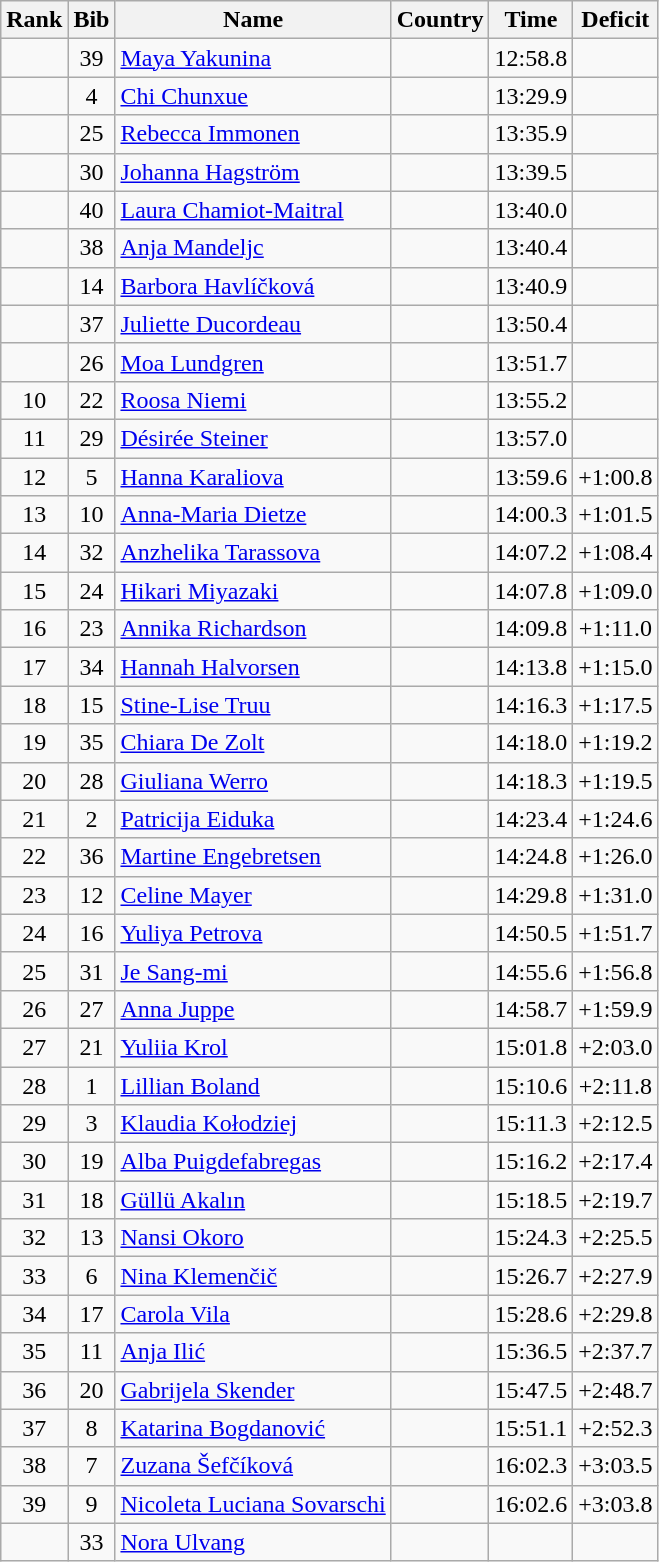<table class="wikitable sortable" style="text-align:center">
<tr>
<th>Rank</th>
<th>Bib</th>
<th>Name</th>
<th>Country</th>
<th>Time</th>
<th>Deficit</th>
</tr>
<tr>
<td></td>
<td>39</td>
<td align=left><a href='#'>Maya Yakunina</a></td>
<td align=left></td>
<td>12:58.8</td>
<td></td>
</tr>
<tr>
<td></td>
<td>4</td>
<td align=left><a href='#'>Chi Chunxue</a></td>
<td align=left></td>
<td>13:29.9</td>
<td></td>
</tr>
<tr>
<td></td>
<td>25</td>
<td align=left><a href='#'>Rebecca Immonen</a></td>
<td align=left></td>
<td>13:35.9</td>
<td></td>
</tr>
<tr>
<td></td>
<td>30</td>
<td align=left><a href='#'>Johanna Hagström</a></td>
<td align=left></td>
<td>13:39.5</td>
<td></td>
</tr>
<tr>
<td></td>
<td>40</td>
<td align=left><a href='#'>Laura Chamiot-Maitral</a></td>
<td align=left></td>
<td>13:40.0</td>
<td></td>
</tr>
<tr>
<td></td>
<td>38</td>
<td align=left><a href='#'>Anja Mandeljc</a></td>
<td align=left></td>
<td>13:40.4</td>
<td></td>
</tr>
<tr>
<td></td>
<td>14</td>
<td align=left><a href='#'>Barbora Havlíčková</a></td>
<td align=left></td>
<td>13:40.9</td>
<td></td>
</tr>
<tr>
<td></td>
<td>37</td>
<td align=left><a href='#'>Juliette Ducordeau</a></td>
<td align=left></td>
<td>13:50.4</td>
<td></td>
</tr>
<tr>
<td></td>
<td>26</td>
<td align=left><a href='#'>Moa Lundgren</a></td>
<td align=left></td>
<td>13:51.7</td>
<td></td>
</tr>
<tr>
<td>10</td>
<td>22</td>
<td align=left><a href='#'>Roosa Niemi</a></td>
<td align=left></td>
<td>13:55.2</td>
<td></td>
</tr>
<tr>
<td>11</td>
<td>29</td>
<td align=left><a href='#'>Désirée Steiner</a></td>
<td align=left></td>
<td>13:57.0</td>
<td></td>
</tr>
<tr>
<td>12</td>
<td>5</td>
<td align=left><a href='#'>Hanna Karaliova</a></td>
<td align=left></td>
<td>13:59.6</td>
<td>+1:00.8</td>
</tr>
<tr>
<td>13</td>
<td>10</td>
<td align=left><a href='#'>Anna-Maria Dietze</a></td>
<td align=left></td>
<td>14:00.3</td>
<td>+1:01.5</td>
</tr>
<tr>
<td>14</td>
<td>32</td>
<td align=left><a href='#'>Anzhelika Tarassova</a></td>
<td align=left></td>
<td>14:07.2</td>
<td>+1:08.4</td>
</tr>
<tr>
<td>15</td>
<td>24</td>
<td align=left><a href='#'>Hikari Miyazaki</a></td>
<td align=left></td>
<td>14:07.8</td>
<td>+1:09.0</td>
</tr>
<tr>
<td>16</td>
<td>23</td>
<td align=left><a href='#'>Annika Richardson</a></td>
<td align=left></td>
<td>14:09.8</td>
<td>+1:11.0</td>
</tr>
<tr>
<td>17</td>
<td>34</td>
<td align=left><a href='#'>Hannah Halvorsen</a></td>
<td align=left></td>
<td>14:13.8</td>
<td>+1:15.0</td>
</tr>
<tr>
<td>18</td>
<td>15</td>
<td align=left><a href='#'>Stine-Lise Truu</a></td>
<td align=left></td>
<td>14:16.3</td>
<td>+1:17.5</td>
</tr>
<tr>
<td>19</td>
<td>35</td>
<td align=left><a href='#'>Chiara De Zolt</a></td>
<td align=left></td>
<td>14:18.0</td>
<td>+1:19.2</td>
</tr>
<tr>
<td>20</td>
<td>28</td>
<td align=left><a href='#'>Giuliana Werro</a></td>
<td align=left></td>
<td>14:18.3</td>
<td>+1:19.5</td>
</tr>
<tr>
<td>21</td>
<td>2</td>
<td align=left><a href='#'>Patricija Eiduka</a></td>
<td align=left></td>
<td>14:23.4</td>
<td>+1:24.6</td>
</tr>
<tr>
<td>22</td>
<td>36</td>
<td align=left><a href='#'>Martine Engebretsen</a></td>
<td align=left></td>
<td>14:24.8</td>
<td>+1:26.0</td>
</tr>
<tr>
<td>23</td>
<td>12</td>
<td align=left><a href='#'>Celine Mayer</a></td>
<td align=left></td>
<td>14:29.8</td>
<td>+1:31.0</td>
</tr>
<tr>
<td>24</td>
<td>16</td>
<td align=left><a href='#'>Yuliya Petrova</a></td>
<td align=left></td>
<td>14:50.5</td>
<td>+1:51.7</td>
</tr>
<tr>
<td>25</td>
<td>31</td>
<td align=left><a href='#'>Je Sang-mi</a></td>
<td align=left></td>
<td>14:55.6</td>
<td>+1:56.8</td>
</tr>
<tr>
<td>26</td>
<td>27</td>
<td align=left><a href='#'>Anna Juppe</a></td>
<td align=left></td>
<td>14:58.7</td>
<td>+1:59.9</td>
</tr>
<tr>
<td>27</td>
<td>21</td>
<td align=left><a href='#'>Yuliia Krol</a></td>
<td align=left></td>
<td>15:01.8</td>
<td>+2:03.0</td>
</tr>
<tr>
<td>28</td>
<td>1</td>
<td align=left><a href='#'>Lillian Boland</a></td>
<td align=left></td>
<td>15:10.6</td>
<td>+2:11.8</td>
</tr>
<tr>
<td>29</td>
<td>3</td>
<td align=left><a href='#'>Klaudia Kołodziej</a></td>
<td align=left></td>
<td>15:11.3</td>
<td>+2:12.5</td>
</tr>
<tr>
<td>30</td>
<td>19</td>
<td align=left><a href='#'>Alba Puigdefabregas</a></td>
<td align=left></td>
<td>15:16.2</td>
<td>+2:17.4</td>
</tr>
<tr>
<td>31</td>
<td>18</td>
<td align=left><a href='#'>Güllü Akalın</a></td>
<td align=left></td>
<td>15:18.5</td>
<td>+2:19.7</td>
</tr>
<tr>
<td>32</td>
<td>13</td>
<td align=left><a href='#'>Nansi Okoro</a></td>
<td align=left></td>
<td>15:24.3</td>
<td>+2:25.5</td>
</tr>
<tr>
<td>33</td>
<td>6</td>
<td align=left><a href='#'>Nina Klemenčič</a></td>
<td align=left></td>
<td>15:26.7</td>
<td>+2:27.9</td>
</tr>
<tr>
<td>34</td>
<td>17</td>
<td align=left><a href='#'>Carola Vila</a></td>
<td align=left></td>
<td>15:28.6</td>
<td>+2:29.8</td>
</tr>
<tr>
<td>35</td>
<td>11</td>
<td align=left><a href='#'>Anja Ilić</a></td>
<td align=left></td>
<td>15:36.5</td>
<td>+2:37.7</td>
</tr>
<tr>
<td>36</td>
<td>20</td>
<td align=left><a href='#'>Gabrijela Skender</a></td>
<td align=left></td>
<td>15:47.5</td>
<td>+2:48.7</td>
</tr>
<tr>
<td>37</td>
<td>8</td>
<td align=left><a href='#'>Katarina Bogdanović</a></td>
<td align=left></td>
<td>15:51.1</td>
<td>+2:52.3</td>
</tr>
<tr>
<td>38</td>
<td>7</td>
<td align=left><a href='#'>Zuzana Šefčíková</a></td>
<td align=left></td>
<td>16:02.3</td>
<td>+3:03.5</td>
</tr>
<tr>
<td>39</td>
<td>9</td>
<td align=left><a href='#'>Nicoleta Luciana Sovarschi</a></td>
<td align=left></td>
<td>16:02.6</td>
<td>+3:03.8</td>
</tr>
<tr>
<td></td>
<td>33</td>
<td align=left><a href='#'>Nora Ulvang</a></td>
<td align=left></td>
<td></td>
<td></td>
</tr>
</table>
